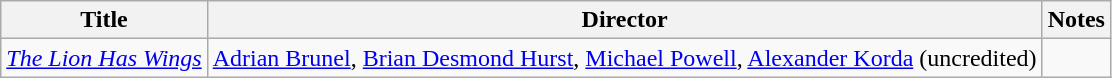<table class="wikitable">
<tr>
<th>Title</th>
<th>Director</th>
<th>Notes</th>
</tr>
<tr>
<td><em><a href='#'>The Lion Has Wings</a></em></td>
<td><a href='#'>Adrian Brunel</a>, <a href='#'>Brian Desmond Hurst</a>, <a href='#'>Michael Powell</a>, <a href='#'>Alexander Korda</a> (uncredited)</td>
<td></td>
</tr>
</table>
